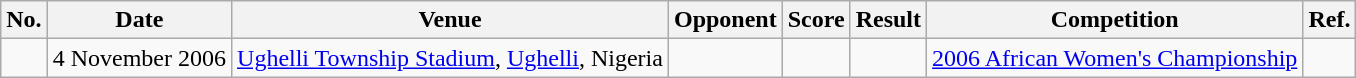<table class="wikitable">
<tr>
<th>No.</th>
<th>Date</th>
<th>Venue</th>
<th>Opponent</th>
<th>Score</th>
<th>Result</th>
<th>Competition</th>
<th>Ref.</th>
</tr>
<tr>
<td></td>
<td>4 November 2006</td>
<td><a href='#'>Ughelli Township Stadium</a>, <a href='#'>Ughelli</a>, Nigeria</td>
<td></td>
<td></td>
<td></td>
<td><a href='#'>2006 African Women's Championship</a></td>
<td></td>
</tr>
</table>
